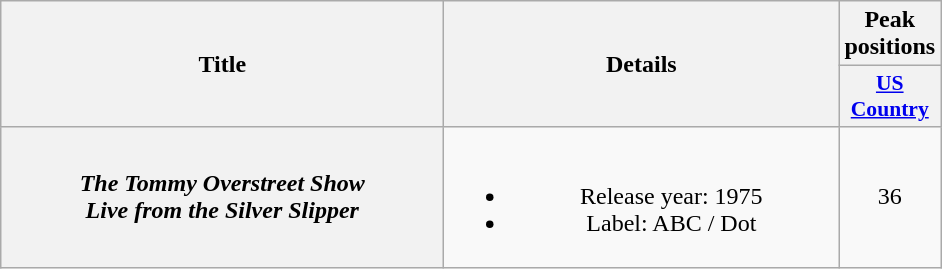<table class="wikitable plainrowheaders" style="text-align:center;">
<tr>
<th rowspan="2" style="width:18em;">Title</th>
<th rowspan="2" style="width:16em;">Details</th>
<th scope="col">Peak positions</th>
</tr>
<tr>
<th scope="col" style="width:4em; font-size:90%;"><a href='#'>US Country</a><br></th>
</tr>
<tr>
<th scope="row"><em>The Tommy Overstreet Show<br>Live from the Silver Slipper</em></th>
<td><br><ul><li>Release year: 1975</li><li>Label: ABC / Dot</li></ul></td>
<td>36</td>
</tr>
</table>
